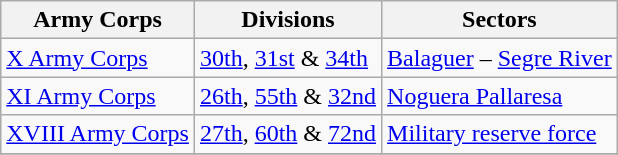<table class="wikitable">
<tr>
<th>Army Corps</th>
<th>Divisions</th>
<th>Sectors</th>
</tr>
<tr>
<td><a href='#'>X Army Corps</a></td>
<td><a href='#'>30th</a>, <a href='#'>31st</a> & <a href='#'>34th</a></td>
<td><a href='#'>Balaguer</a> – <a href='#'>Segre River</a></td>
</tr>
<tr>
<td><a href='#'>XI Army Corps</a></td>
<td><a href='#'>26th</a>, <a href='#'>55th</a> & <a href='#'>32nd</a></td>
<td><a href='#'>Noguera Pallaresa</a></td>
</tr>
<tr>
<td><a href='#'>XVIII Army Corps</a></td>
<td><a href='#'>27th</a>, <a href='#'>60th</a> & <a href='#'>72nd</a></td>
<td><a href='#'>Military reserve force</a></td>
</tr>
<tr>
</tr>
</table>
